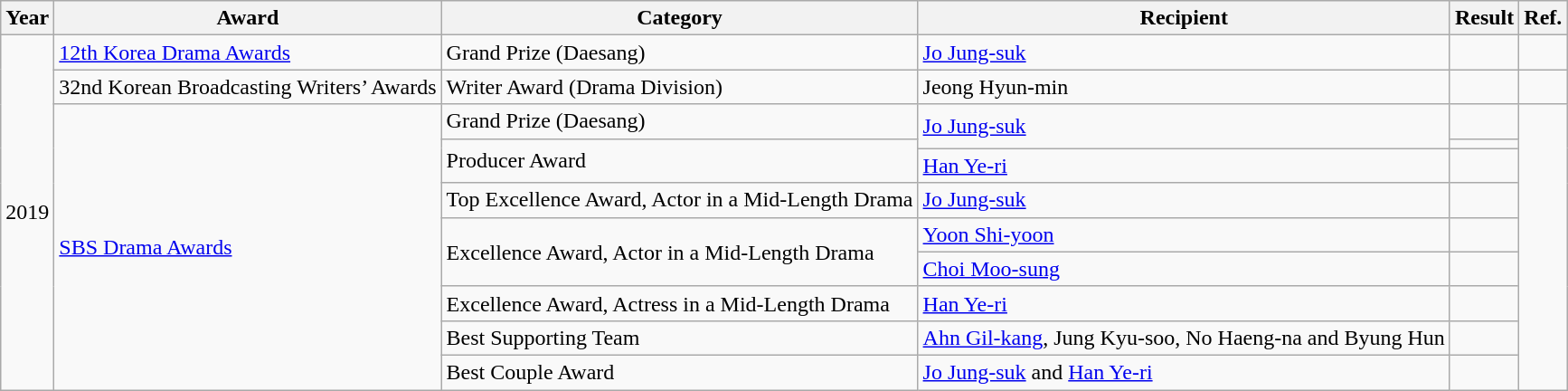<table class="wikitable">
<tr>
<th>Year</th>
<th>Award</th>
<th>Category</th>
<th>Recipient</th>
<th>Result</th>
<th>Ref.</th>
</tr>
<tr>
<td rowspan=11>2019</td>
<td><a href='#'>12th Korea Drama Awards</a></td>
<td>Grand Prize (Daesang)</td>
<td><a href='#'>Jo Jung-suk</a></td>
<td></td>
<td></td>
</tr>
<tr>
<td>32nd Korean Broadcasting Writers’ Awards</td>
<td>Writer Award (Drama Division)</td>
<td>Jeong Hyun-min</td>
<td></td>
<td></td>
</tr>
<tr>
<td rowspan=9><a href='#'>SBS Drama Awards</a></td>
<td>Grand Prize (Daesang)</td>
<td rowspan=2><a href='#'>Jo Jung-suk</a></td>
<td></td>
<td rowspan=9></td>
</tr>
<tr>
<td rowspan=2>Producer Award</td>
<td></td>
</tr>
<tr>
<td><a href='#'>Han Ye-ri</a></td>
<td></td>
</tr>
<tr>
<td>Top Excellence Award, Actor in a Mid-Length Drama</td>
<td><a href='#'>Jo Jung-suk</a></td>
<td></td>
</tr>
<tr>
<td rowspan=2>Excellence Award, Actor in a Mid-Length Drama</td>
<td><a href='#'>Yoon Shi-yoon</a></td>
<td></td>
</tr>
<tr>
<td><a href='#'>Choi Moo-sung</a></td>
<td></td>
</tr>
<tr>
<td>Excellence Award, Actress in a Mid-Length Drama</td>
<td><a href='#'>Han Ye-ri</a></td>
<td></td>
</tr>
<tr>
<td>Best Supporting Team</td>
<td><a href='#'>Ahn Gil-kang</a>, Jung Kyu-soo, No Haeng-na and Byung Hun</td>
<td></td>
</tr>
<tr>
<td>Best Couple Award</td>
<td><a href='#'>Jo Jung-suk</a> and <a href='#'>Han Ye-ri</a></td>
<td></td>
</tr>
</table>
